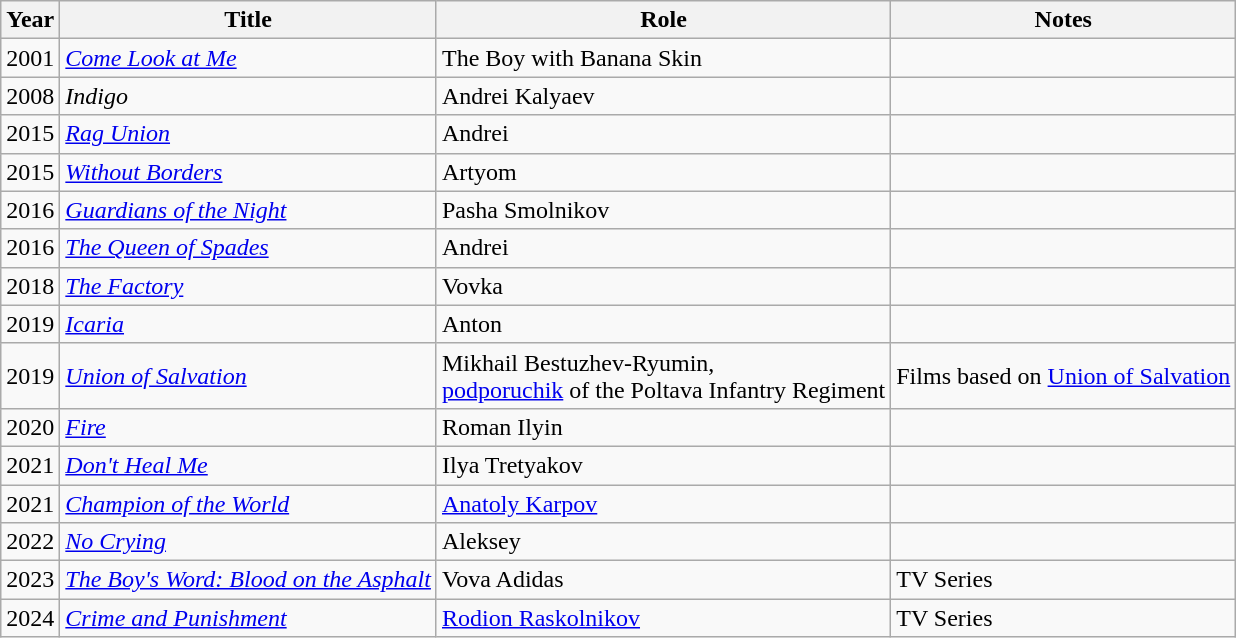<table class="wikitable sortable">
<tr>
<th>Year</th>
<th>Title</th>
<th>Role</th>
<th>Notes</th>
</tr>
<tr>
<td>2001</td>
<td><em><a href='#'>Come Look at Me</a></em></td>
<td>The Boy with Banana Skin</td>
<td></td>
</tr>
<tr>
<td>2008</td>
<td><em>Indigo</em></td>
<td>Andrei Kalyaev</td>
<td></td>
</tr>
<tr>
<td>2015</td>
<td><em><a href='#'>Rag Union</a></em></td>
<td>Andrei</td>
<td></td>
</tr>
<tr>
<td>2015</td>
<td><em><a href='#'>Without Borders</a></em></td>
<td>Artyom</td>
<td></td>
</tr>
<tr>
<td>2016</td>
<td><em><a href='#'>Guardians of the Night</a></em></td>
<td>Pasha Smolnikov</td>
<td></td>
</tr>
<tr>
<td>2016</td>
<td><em><a href='#'>The Queen of Spades</a></em></td>
<td>Andrei</td>
<td></td>
</tr>
<tr>
<td>2018</td>
<td><em><a href='#'>The Factory</a></em></td>
<td>Vovka</td>
<td></td>
</tr>
<tr>
<td>2019</td>
<td><em><a href='#'>Icaria</a></em></td>
<td>Anton</td>
<td></td>
</tr>
<tr>
<td>2019</td>
<td><em><a href='#'>Union of Salvation</a></em></td>
<td>Mikhail Bestuzhev-Ryumin,<br> <a href='#'>podporuchik</a> of the Poltava Infantry Regiment</td>
<td>Films based on <a href='#'>Union of Salvation</a></td>
</tr>
<tr>
<td>2020</td>
<td><em><a href='#'>Fire</a></em></td>
<td>Roman Ilyin</td>
</tr>
<tr>
<td>2021</td>
<td><em><a href='#'>Don't Heal Me</a></em></td>
<td>Ilya Tretyakov</td>
<td></td>
</tr>
<tr>
<td>2021</td>
<td><em><a href='#'>Champion of the World</a></em></td>
<td><a href='#'>Anatoly Karpov</a></td>
<td></td>
</tr>
<tr>
<td>2022</td>
<td><em><a href='#'>No Crying</a></em></td>
<td>Aleksey</td>
<td></td>
</tr>
<tr>
<td>2023</td>
<td><em><a href='#'>The Boy's Word: Blood on the Asphalt</a></em></td>
<td>Vova Adidas</td>
<td>TV Series</td>
</tr>
<tr>
<td>2024</td>
<td><em><a href='#'>Crime and Punishment</a></em></td>
<td><a href='#'>Rodion Raskolnikov</a></td>
<td>TV Series</td>
</tr>
</table>
